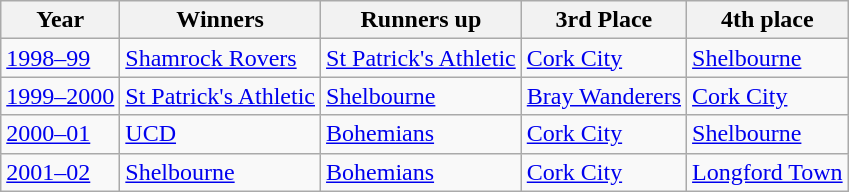<table class="wikitable">
<tr>
<th>Year</th>
<th>Winners</th>
<th>Runners up</th>
<th>3rd Place</th>
<th>4th place</th>
</tr>
<tr>
<td><a href='#'>1998–99</a></td>
<td><a href='#'>Shamrock Rovers</a></td>
<td><a href='#'>St Patrick's Athletic</a></td>
<td><a href='#'>Cork City</a></td>
<td><a href='#'>Shelbourne</a></td>
</tr>
<tr>
<td><a href='#'>1999–2000</a></td>
<td><a href='#'>St Patrick's Athletic</a></td>
<td><a href='#'>Shelbourne</a></td>
<td><a href='#'>Bray Wanderers</a></td>
<td><a href='#'>Cork City</a></td>
</tr>
<tr>
<td><a href='#'>2000–01</a></td>
<td><a href='#'>UCD</a></td>
<td><a href='#'>Bohemians</a></td>
<td><a href='#'>Cork City</a></td>
<td><a href='#'>Shelbourne</a></td>
</tr>
<tr>
<td><a href='#'>2001–02</a></td>
<td><a href='#'>Shelbourne</a></td>
<td><a href='#'>Bohemians</a></td>
<td><a href='#'>Cork City</a></td>
<td><a href='#'>Longford Town</a></td>
</tr>
</table>
